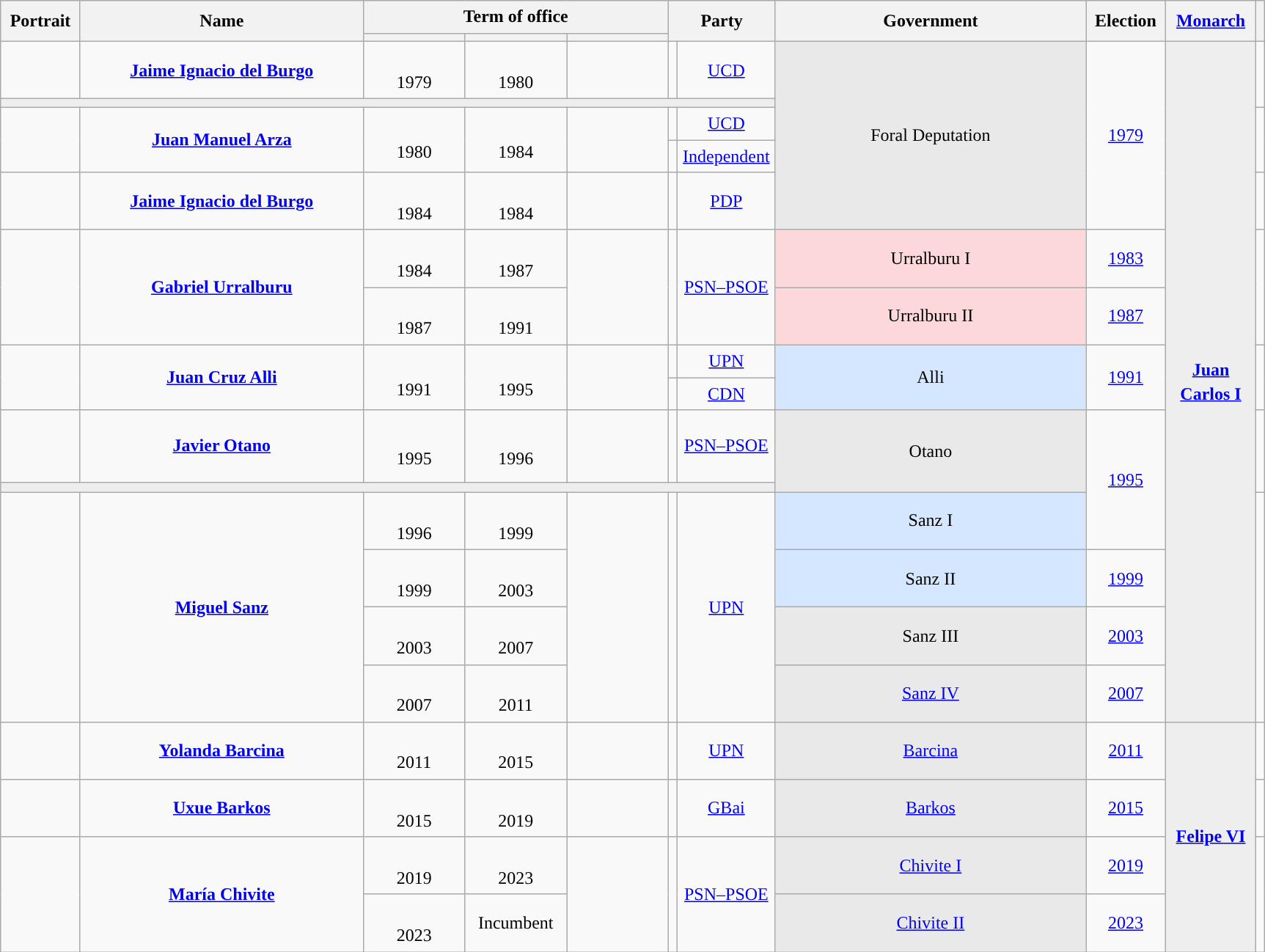<table class="wikitable" style="line-height:1.4em; text-align:center; border:1px #aaf solid;">
<tr>
<th rowspan="2" width="65">Portrait</th>
<th rowspan="2" width="250">Name<br></th>
<th colspan="3">Term of office</th>
<th rowspan="2" colspan="2" width="90">Party</th>
<th rowspan="2" width="275">Government<br></th>
<th rowspan="2" width="65">Election</th>
<th rowspan="2" width="75"><a href='#'>Monarch</a><br></th>
<th rowspan="2"></th>
</tr>
<tr>
<th width="85"></th>
<th width="85"></th>
<th width="85"></th>
</tr>
<tr>
<td width="65"></td>
<td><strong><a href='#'>Jaime Ignacio del Burgo</a></strong><br></td>
<td class="nowrap"><br>1979</td>
<td class="nowrap"><br>1980</td>
<td style="font-size:95%;"></td>
<td width="1" style="color:inherit;background:"></td>
<td><a href='#'>UCD</a></td>
<td rowspan="5" style="background:#E9E9E9;">Foral Deputation<br></td>
<td rowspan="5"><a href='#'>1979</a></td>
<td scope="row" style="text-align:center;" rowspan="16" bgcolor="#EEEEEE"><br><strong><a href='#'>Juan Carlos I</a></strong><br><br></td>
<td rowspan="2"></td>
</tr>
<tr>
<td colspan="7" style="background:#EEEEEE;"></td>
</tr>
<tr>
<td rowspan="2"></td>
<td rowspan="2"><strong><a href='#'>Juan Manuel Arza</a></strong><br></td>
<td rowspan="2" class="nowrap"><br>1980</td>
<td rowspan="2" class="nowrap"><br>1984<br></td>
<td rowspan="2" style="font-size:95%;"></td>
<td style="color:inherit;background:"></td>
<td><a href='#'>UCD</a></td>
<td rowspan="2"></td>
</tr>
<tr>
<td style="color:inherit;background:"></td>
<td><a href='#'>Independent</a></td>
</tr>
<tr>
<td></td>
<td><strong><a href='#'>Jaime Ignacio del Burgo</a></strong><br></td>
<td class="nowrap"><br>1984<br></td>
<td class="nowrap"><br>1984</td>
<td style="font-size:95%;"></td>
<td style="color:inherit;background:"></td>
<td><a href='#'>PDP</a></td>
<td></td>
</tr>
<tr>
<td rowspan="2"></td>
<td rowspan="2"><strong><a href='#'>Gabriel Urralburu</a></strong><br></td>
<td class="nowrap"><br>1984</td>
<td class="nowrap"><br>1987</td>
<td rowspan="2" style="font-size:95%;"></td>
<td rowspan="2" style="color:inherit;background:"></td>
<td rowspan="2"><a href='#'>PSN–PSOE</a></td>
<td style="background:#FCD8DA;">Urralburu I<br></td>
<td><a href='#'>1983</a></td>
<td rowspan="2"><br><br></td>
</tr>
<tr>
<td class="nowrap"><br>1987</td>
<td class="nowrap"><br>1991</td>
<td style="background:#FCD8DA;">Urralburu II<br></td>
<td><a href='#'>1987</a></td>
</tr>
<tr>
<td rowspan="2"></td>
<td rowspan="2"><strong><a href='#'>Juan Cruz Alli</a></strong><br></td>
<td rowspan="2" class="nowrap"><br>1991</td>
<td rowspan="2" class="nowrap"><br>1995</td>
<td rowspan="2" style="font-size:95%;"></td>
<td style="color:inherit;background:"></td>
<td><a href='#'>UPN</a></td>
<td rowspan="2" style="background:#D5E6FF;">Alli<br></td>
<td rowspan="2"><a href='#'>1991</a></td>
<td rowspan="2"><br></td>
</tr>
<tr>
<td style="color:inherit;background:"></td>
<td><a href='#'>CDN</a></td>
</tr>
<tr>
<td></td>
<td><strong><a href='#'>Javier Otano</a></strong><br></td>
<td class="nowrap"><br>1995</td>
<td class="nowrap"><br>1996<br></td>
<td style="font-size:95%;"></td>
<td style="color:inherit;background:"></td>
<td><a href='#'>PSN–PSOE</a></td>
<td rowspan="2" style="background:#E9E9E9;">Otano<br></td>
<td rowspan="3"><a href='#'>1995</a></td>
<td rowspan="2"><br><br><br></td>
</tr>
<tr>
<td colspan="7" style="background:#EEEEEE;"></td>
</tr>
<tr>
<td rowspan="4"></td>
<td rowspan="4"><strong><a href='#'>Miguel Sanz</a></strong><br></td>
<td class="nowrap"><br>1996</td>
<td class="nowrap"><br>1999</td>
<td rowspan="4" style="font-size:95%;"></td>
<td rowspan="4" style="color:inherit;background:"></td>
<td rowspan="4"><a href='#'>UPN</a></td>
<td style="background:#D5E6FF;">Sanz I<br></td>
<td rowspan="4"><br><br><br><br></td>
</tr>
<tr>
<td class="nowrap"><br>1999</td>
<td class="nowrap"><br>2003</td>
<td style="background:#D5E6FF;">Sanz II<br></td>
<td><a href='#'>1999</a></td>
</tr>
<tr>
<td class="nowrap"><br>2003</td>
<td class="nowrap"><br>2007</td>
<td style="background:#E9E9E9;">Sanz III<br></td>
<td><a href='#'>2003</a></td>
</tr>
<tr>
<td class="nowrap"><br>2007</td>
<td class="nowrap"><br>2011</td>
<td style="background:#E9E9E9;"><a href='#'>Sanz IV</a><br></td>
<td><a href='#'>2007</a></td>
</tr>
<tr>
<td rowspan="2"></td>
<td rowspan="2"><strong><a href='#'>Yolanda Barcina</a></strong><br></td>
<td rowspan="2" class="nowrap"><br>2011</td>
<td rowspan="2" class="nowrap"><br>2015</td>
<td rowspan="2" style="font-size:95%;"></td>
<td rowspan="2" style="color:inherit;background:"></td>
<td rowspan="2"><a href='#'>UPN</a></td>
<td rowspan="2" style="background:#E9E9E9;"><a href='#'>Barcina</a><br></td>
<td rowspan="2"><a href='#'>2011</a></td>
<td rowspan="2"><br></td>
</tr>
<tr>
<td scope="row" style="text-align:center;" rowspan="4" bgcolor="#EEEEEE"><br><strong><a href='#'>Felipe VI</a></strong><br><br></td>
</tr>
<tr>
<td></td>
<td><strong><a href='#'>Uxue Barkos</a></strong><br></td>
<td class="nowrap"><br>2015</td>
<td class="nowrap"><br>2019</td>
<td style="font-size:95%;"></td>
<td style="color:inherit;background:"></td>
<td><a href='#'>GBai</a></td>
<td style="background:#E9E9E9;"><a href='#'>Barkos</a><br></td>
<td><a href='#'>2015</a></td>
<td><br></td>
</tr>
<tr>
<td rowspan="2"></td>
<td rowspan="2"><strong><a href='#'>María Chivite</a></strong><br></td>
<td class="nowrap"><br>2019</td>
<td class="nowrap"><br>2023</td>
<td rowspan="2" style="font-size:95%;"></td>
<td rowspan="2" style="color:inherit;background:"></td>
<td rowspan="2"><a href='#'>PSN–PSOE</a></td>
<td style="background:#E9E9E9;"><a href='#'>Chivite I</a><br></td>
<td><a href='#'>2019</a></td>
<td rowspan="2"><br></td>
</tr>
<tr>
<td class="nowrap"><br>2023</td>
<td class="nowrap">Incumbent</td>
<td style="background:#E9E9E9;"><a href='#'>Chivite II</a><br></td>
<td><a href='#'>2023</a></td>
</tr>
</table>
